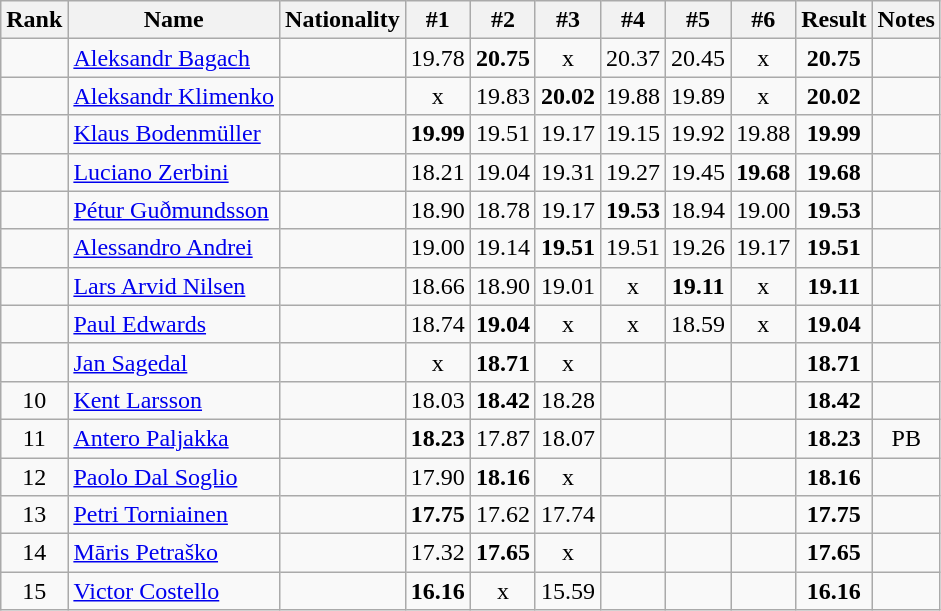<table class="wikitable sortable" style="text-align:center">
<tr>
<th>Rank</th>
<th>Name</th>
<th>Nationality</th>
<th>#1</th>
<th>#2</th>
<th>#3</th>
<th>#4</th>
<th>#5</th>
<th>#6</th>
<th>Result</th>
<th>Notes</th>
</tr>
<tr>
<td></td>
<td align="left"><a href='#'>Aleksandr Bagach</a></td>
<td align=left></td>
<td>19.78</td>
<td><strong>20.75</strong></td>
<td>x</td>
<td>20.37</td>
<td>20.45</td>
<td>x</td>
<td><strong>20.75</strong></td>
<td></td>
</tr>
<tr>
<td></td>
<td align="left"><a href='#'>Aleksandr Klimenko</a></td>
<td align=left></td>
<td>x</td>
<td>19.83</td>
<td><strong>20.02</strong></td>
<td>19.88</td>
<td>19.89</td>
<td>x</td>
<td><strong>20.02</strong></td>
<td></td>
</tr>
<tr>
<td></td>
<td align="left"><a href='#'>Klaus Bodenmüller</a></td>
<td align=left></td>
<td><strong>19.99</strong></td>
<td>19.51</td>
<td>19.17</td>
<td>19.15</td>
<td>19.92</td>
<td>19.88</td>
<td><strong>19.99</strong></td>
<td></td>
</tr>
<tr>
<td></td>
<td align="left"><a href='#'>Luciano Zerbini</a></td>
<td align=left></td>
<td>18.21</td>
<td>19.04</td>
<td>19.31</td>
<td>19.27</td>
<td>19.45</td>
<td><strong>19.68</strong></td>
<td><strong>19.68</strong></td>
<td></td>
</tr>
<tr>
<td></td>
<td align="left"><a href='#'>Pétur Guðmundsson</a></td>
<td align=left></td>
<td>18.90</td>
<td>18.78</td>
<td>19.17</td>
<td><strong>19.53</strong></td>
<td>18.94</td>
<td>19.00</td>
<td><strong>19.53</strong></td>
<td></td>
</tr>
<tr>
<td></td>
<td align="left"><a href='#'>Alessandro Andrei</a></td>
<td align=left></td>
<td>19.00</td>
<td>19.14</td>
<td><strong>19.51</strong></td>
<td>19.51</td>
<td>19.26</td>
<td>19.17</td>
<td><strong>19.51</strong></td>
<td></td>
</tr>
<tr>
<td></td>
<td align="left"><a href='#'>Lars Arvid Nilsen</a></td>
<td align=left></td>
<td>18.66</td>
<td>18.90</td>
<td>19.01</td>
<td>x</td>
<td><strong>19.11</strong></td>
<td>x</td>
<td><strong>19.11</strong></td>
<td></td>
</tr>
<tr>
<td></td>
<td align="left"><a href='#'>Paul Edwards</a></td>
<td align=left></td>
<td>18.74</td>
<td><strong>19.04</strong></td>
<td>x</td>
<td>x</td>
<td>18.59</td>
<td>x</td>
<td><strong>19.04</strong></td>
<td></td>
</tr>
<tr>
<td></td>
<td align="left"><a href='#'>Jan Sagedal</a></td>
<td align=left></td>
<td>x</td>
<td><strong>18.71</strong></td>
<td>x</td>
<td></td>
<td></td>
<td></td>
<td><strong>18.71</strong></td>
<td></td>
</tr>
<tr>
<td>10</td>
<td align="left"><a href='#'>Kent Larsson</a></td>
<td align=left></td>
<td>18.03</td>
<td><strong>18.42</strong></td>
<td>18.28</td>
<td></td>
<td></td>
<td></td>
<td><strong>18.42</strong></td>
<td></td>
</tr>
<tr>
<td>11</td>
<td align="left"><a href='#'>Antero Paljakka</a></td>
<td align=left></td>
<td><strong>18.23</strong></td>
<td>17.87</td>
<td>18.07</td>
<td></td>
<td></td>
<td></td>
<td><strong>18.23</strong></td>
<td>PB</td>
</tr>
<tr>
<td>12</td>
<td align="left"><a href='#'>Paolo Dal Soglio</a></td>
<td align=left></td>
<td>17.90</td>
<td><strong>18.16</strong></td>
<td>x</td>
<td></td>
<td></td>
<td></td>
<td><strong>18.16</strong></td>
<td></td>
</tr>
<tr>
<td>13</td>
<td align="left"><a href='#'>Petri Torniainen</a></td>
<td align=left></td>
<td><strong>17.75</strong></td>
<td>17.62</td>
<td>17.74</td>
<td></td>
<td></td>
<td></td>
<td><strong>17.75</strong></td>
<td></td>
</tr>
<tr>
<td>14</td>
<td align="left"><a href='#'>Māris Petraško</a></td>
<td align=left></td>
<td>17.32</td>
<td><strong>17.65</strong></td>
<td>x</td>
<td></td>
<td></td>
<td></td>
<td><strong>17.65</strong></td>
<td></td>
</tr>
<tr>
<td>15</td>
<td align="left"><a href='#'>Victor Costello</a></td>
<td align=left></td>
<td><strong>16.16</strong></td>
<td>x</td>
<td>15.59</td>
<td></td>
<td></td>
<td></td>
<td><strong>16.16</strong></td>
<td></td>
</tr>
</table>
